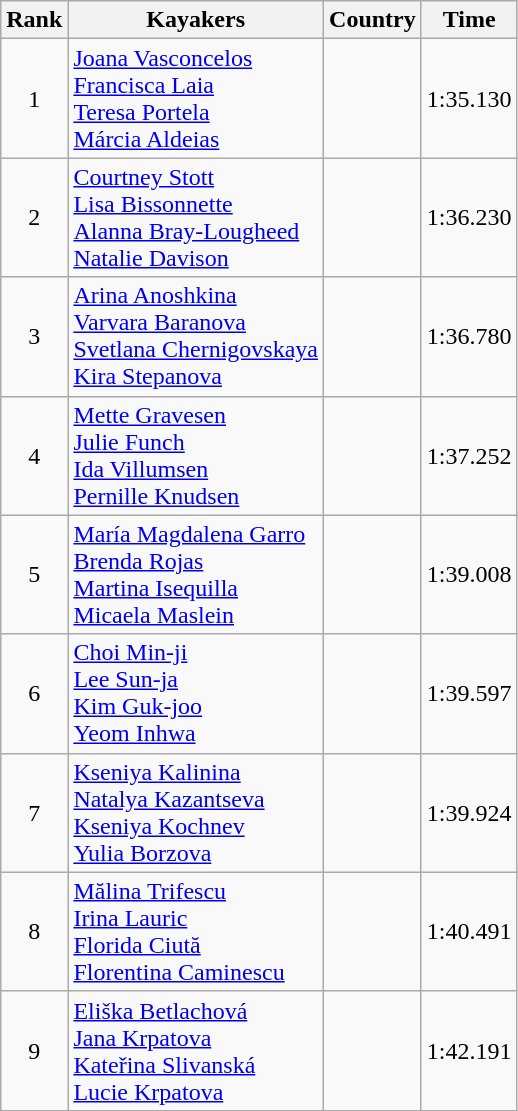<table class="wikitable" style="text-align:center">
<tr>
<th>Rank</th>
<th>Kayakers</th>
<th>Country</th>
<th>Time</th>
</tr>
<tr>
<td>1</td>
<td align="left"><a href='#'>Joana Vasconcelos</a><br><a href='#'>Francisca Laia</a><br><a href='#'>Teresa Portela</a><br><a href='#'>Márcia Aldeias</a></td>
<td align="left"></td>
<td>1:35.130</td>
</tr>
<tr>
<td>2</td>
<td align="left"><a href='#'>Courtney Stott</a><br><a href='#'>Lisa Bissonnette</a><br><a href='#'>Alanna Bray-Lougheed</a><br><a href='#'>Natalie Davison</a></td>
<td align="left"></td>
<td>1:36.230</td>
</tr>
<tr>
<td>3</td>
<td align="left"><a href='#'>Arina Anoshkina</a><br><a href='#'>Varvara Baranova</a><br><a href='#'>Svetlana Chernigovskaya</a><br><a href='#'>Kira Stepanova</a></td>
<td align="left"></td>
<td>1:36.780</td>
</tr>
<tr>
<td>4</td>
<td align="left"><a href='#'>Mette Gravesen</a><br><a href='#'>Julie Funch</a><br><a href='#'>Ida Villumsen</a><br><a href='#'>Pernille Knudsen</a></td>
<td align="left"></td>
<td>1:37.252</td>
</tr>
<tr>
<td>5</td>
<td align="left"><a href='#'>María Magdalena Garro</a><br><a href='#'>Brenda Rojas</a><br><a href='#'>Martina Isequilla</a><br><a href='#'>Micaela Maslein</a></td>
<td align="left"></td>
<td>1:39.008</td>
</tr>
<tr>
<td>6</td>
<td align="left"><a href='#'>Choi Min-ji</a><br><a href='#'>Lee Sun-ja</a><br><a href='#'>Kim Guk-joo</a><br><a href='#'>Yeom Inhwa</a></td>
<td align="left"></td>
<td>1:39.597</td>
</tr>
<tr>
<td>7</td>
<td align="left"><a href='#'>Kseniya Kalinina</a><br><a href='#'>Natalya Kazantseva</a><br><a href='#'>Kseniya Kochnev</a><br><a href='#'>Yulia Borzova</a></td>
<td align="left"></td>
<td>1:39.924</td>
</tr>
<tr>
<td>8</td>
<td align="left"><a href='#'>Mălina Trifescu</a><br><a href='#'>Irina Lauric</a><br><a href='#'>Florida Ciută</a><br><a href='#'>Florentina Caminescu</a></td>
<td align="left"></td>
<td>1:40.491</td>
</tr>
<tr>
<td>9</td>
<td align="left"><a href='#'>Eliška Betlachová</a><br><a href='#'>Jana Krpatova</a><br><a href='#'>Kateřina Slivanská</a><br><a href='#'>Lucie Krpatova</a></td>
<td align="left"></td>
<td>1:42.191</td>
</tr>
</table>
